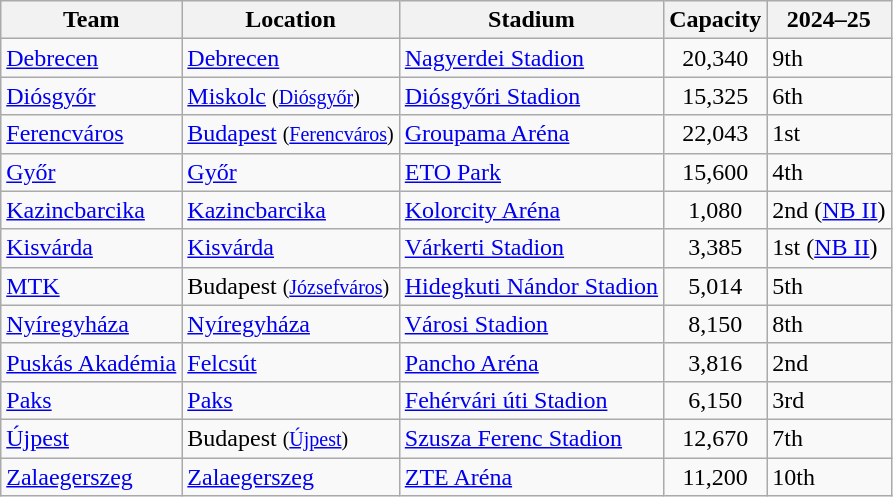<table class="wikitable sortable" style="text-align: left;">
<tr>
<th>Team</th>
<th>Location</th>
<th>Stadium</th>
<th>Capacity</th>
<th data-sort-type="number">2024–25</th>
</tr>
<tr>
<td><a href='#'>Debrecen</a></td>
<td><a href='#'>Debrecen</a></td>
<td><a href='#'>Nagyerdei Stadion</a></td>
<td align="center">20,340</td>
<td>9th</td>
</tr>
<tr>
<td><a href='#'>Diósgyőr</a></td>
<td><a href='#'>Miskolc</a> <small>(<a href='#'>Diósgyőr</a>)</small></td>
<td><a href='#'>Diósgyőri Stadion</a></td>
<td align="center">15,325</td>
<td>6th</td>
</tr>
<tr>
<td><a href='#'>Ferencváros</a></td>
<td><a href='#'>Budapest</a> <small>(<a href='#'>Ferencváros</a>)</small></td>
<td><a href='#'>Groupama Aréna</a></td>
<td align="center">22,043</td>
<td>1st</td>
</tr>
<tr>
<td><a href='#'>Győr</a></td>
<td><a href='#'>Győr</a></td>
<td><a href='#'>ETO Park</a></td>
<td align="center">15,600</td>
<td>4th</td>
</tr>
<tr>
<td><a href='#'>Kazincbarcika</a></td>
<td><a href='#'>Kazincbarcika</a></td>
<td><a href='#'>Kolorcity Aréna</a></td>
<td align="center">1,080</td>
<td> 2nd (<a href='#'>NB II</a>)</td>
</tr>
<tr>
<td><a href='#'>Kisvárda</a></td>
<td><a href='#'>Kisvárda</a></td>
<td><a href='#'>Várkerti Stadion</a></td>
<td align="center">3,385</td>
<td> 1st (<a href='#'>NB II</a>)</td>
</tr>
<tr>
<td><a href='#'>MTK</a></td>
<td>Budapest <small>(<a href='#'>Józsefváros</a>)</small></td>
<td><a href='#'>Hidegkuti Nándor Stadion</a></td>
<td align="center">5,014</td>
<td>5th</td>
</tr>
<tr>
<td><a href='#'>Nyíregyháza</a></td>
<td><a href='#'>Nyíregyháza</a></td>
<td><a href='#'>Városi Stadion</a></td>
<td align="center">8,150</td>
<td>8th</td>
</tr>
<tr>
<td><a href='#'>Puskás Akadémia</a></td>
<td><a href='#'>Felcsút</a></td>
<td><a href='#'>Pancho Aréna</a></td>
<td align="center">3,816</td>
<td>2nd</td>
</tr>
<tr>
<td><a href='#'>Paks</a></td>
<td><a href='#'>Paks</a></td>
<td><a href='#'>Fehérvári úti Stadion</a></td>
<td align="center">6,150</td>
<td>3rd</td>
</tr>
<tr>
<td><a href='#'>Újpest</a></td>
<td>Budapest <small>(<a href='#'>Újpest</a>)</small></td>
<td><a href='#'>Szusza Ferenc Stadion</a></td>
<td align="center">12,670</td>
<td>7th</td>
</tr>
<tr>
<td><a href='#'>Zalaegerszeg</a></td>
<td><a href='#'>Zalaegerszeg</a></td>
<td><a href='#'>ZTE Aréna</a></td>
<td align="center">11,200</td>
<td>10th</td>
</tr>
</table>
